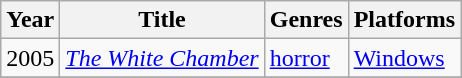<table class="wikitable" border="1">
<tr>
<th>Year</th>
<th>Title</th>
<th>Genres</th>
<th>Platforms</th>
</tr>
<tr>
<td>2005</td>
<td><em><a href='#'>The White Chamber</a></em></td>
<td><a href='#'>horror</a></td>
<td><a href='#'>Windows</a></td>
</tr>
<tr>
</tr>
</table>
